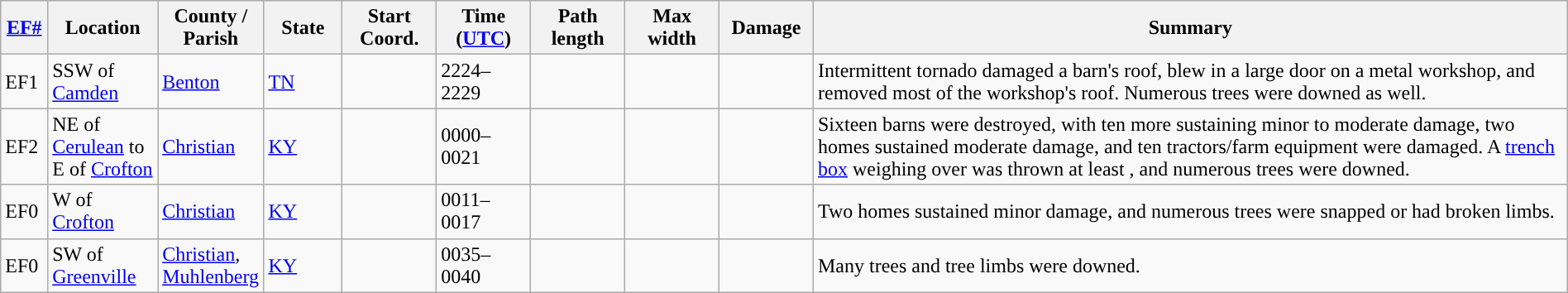<table class="wikitable sortable" style="width:100%;">
<tr>
<th scope="col"  style="width:3%; text-align:center;"><a href='#'>EF#</a></th>
<th scope="col"  style="width:7%; text-align:center;" class="unsortable">Location</th>
<th scope="col"  style="width:6%; text-align:center;" class="unsortable">County / Parish</th>
<th scope="col"  style="width:5%; text-align:center;">State</th>
<th scope="col"  style="width:6%; text-align:center;">Start Coord.</th>
<th scope="col"  style="width:6%; text-align:center;">Time (<a href='#'>UTC</a>)</th>
<th scope="col"  style="width:6%; text-align:center;">Path length</th>
<th scope="col"  style="width:6%; text-align:center;">Max width</th>
<th scope="col"  style="width:6%; text-align:center;">Damage</th>
<th scope="col" class="unsortable" style="width:48%; text-align:center;">Summary</th>
</tr>
<tr>
<td>EF1</td>
<td>SSW of <a href='#'>Camden</a></td>
<td><a href='#'>Benton</a></td>
<td><a href='#'>TN</a></td>
<td></td>
<td>2224–2229</td>
<td></td>
<td></td>
<td></td>
<td>Intermittent tornado damaged a barn's roof, blew in a large door on a metal workshop, and removed most of the workshop's roof. Numerous trees were downed as well.</td>
</tr>
<tr>
<td>EF2</td>
<td>NE of <a href='#'>Cerulean</a> to E of <a href='#'>Crofton</a></td>
<td><a href='#'>Christian</a></td>
<td><a href='#'>KY</a></td>
<td></td>
<td>0000–0021</td>
<td></td>
<td></td>
<td></td>
<td>Sixteen barns were destroyed, with ten more sustaining minor to moderate damage, two homes sustained moderate damage, and ten tractors/farm equipment were damaged. A <a href='#'>trench box</a> weighing over  was thrown at least , and numerous trees were downed.</td>
</tr>
<tr>
<td>EF0</td>
<td>W of <a href='#'>Crofton</a></td>
<td><a href='#'>Christian</a></td>
<td><a href='#'>KY</a></td>
<td></td>
<td>0011–0017</td>
<td></td>
<td></td>
<td></td>
<td>Two homes sustained minor damage, and numerous trees were snapped or had broken limbs.</td>
</tr>
<tr>
<td>EF0</td>
<td>SW of <a href='#'>Greenville</a></td>
<td><a href='#'>Christian</a>, <a href='#'>Muhlenberg</a></td>
<td><a href='#'>KY</a></td>
<td></td>
<td>0035–0040</td>
<td></td>
<td></td>
<td></td>
<td>Many trees and tree limbs were downed.</td>
</tr>
</table>
